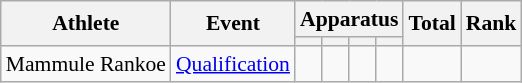<table class="wikitable" style="font-size:90%">
<tr>
<th rowspan=2>Athlete</th>
<th rowspan=2>Event</th>
<th colspan =4>Apparatus</th>
<th rowspan=2>Total</th>
<th rowspan=2>Rank</th>
</tr>
<tr style="font-size:95%">
<th></th>
<th></th>
<th></th>
<th></th>
</tr>
<tr align=center>
<td align=left>Mammule Rankoe</td>
<td align=left><a href='#'>Qualification</a></td>
<td></td>
<td></td>
<td></td>
<td></td>
<td></td>
<td></td>
</tr>
</table>
